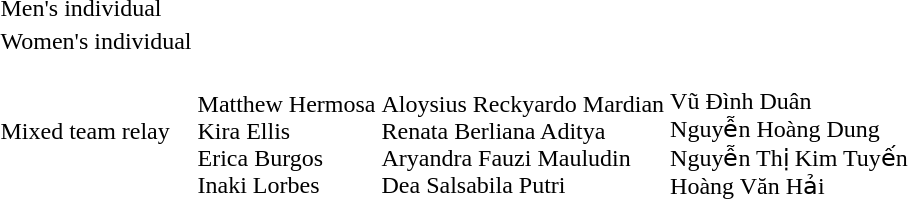<table>
<tr>
<td>Men's individual</td>
<td></td>
<td></td>
<td></td>
</tr>
<tr>
<td>Women's individual</td>
<td></td>
<td></td>
<td></td>
</tr>
<tr>
<td>Mixed team relay</td>
<td><br>Matthew Hermosa<br>Kira Ellis<br>Erica Burgos<br>Inaki Lorbes</td>
<td><br>Aloysius Reckyardo Mardian<br>Renata Berliana Aditya<br>Aryandra Fauzi Mauludin<br>Dea Salsabila Putri</td>
<td><br>Vũ Đình Duân<br>Nguyễn Hoàng Dung<br>Nguyễn Thị Kim Tuyến<br>Hoàng Văn Hải</td>
</tr>
</table>
